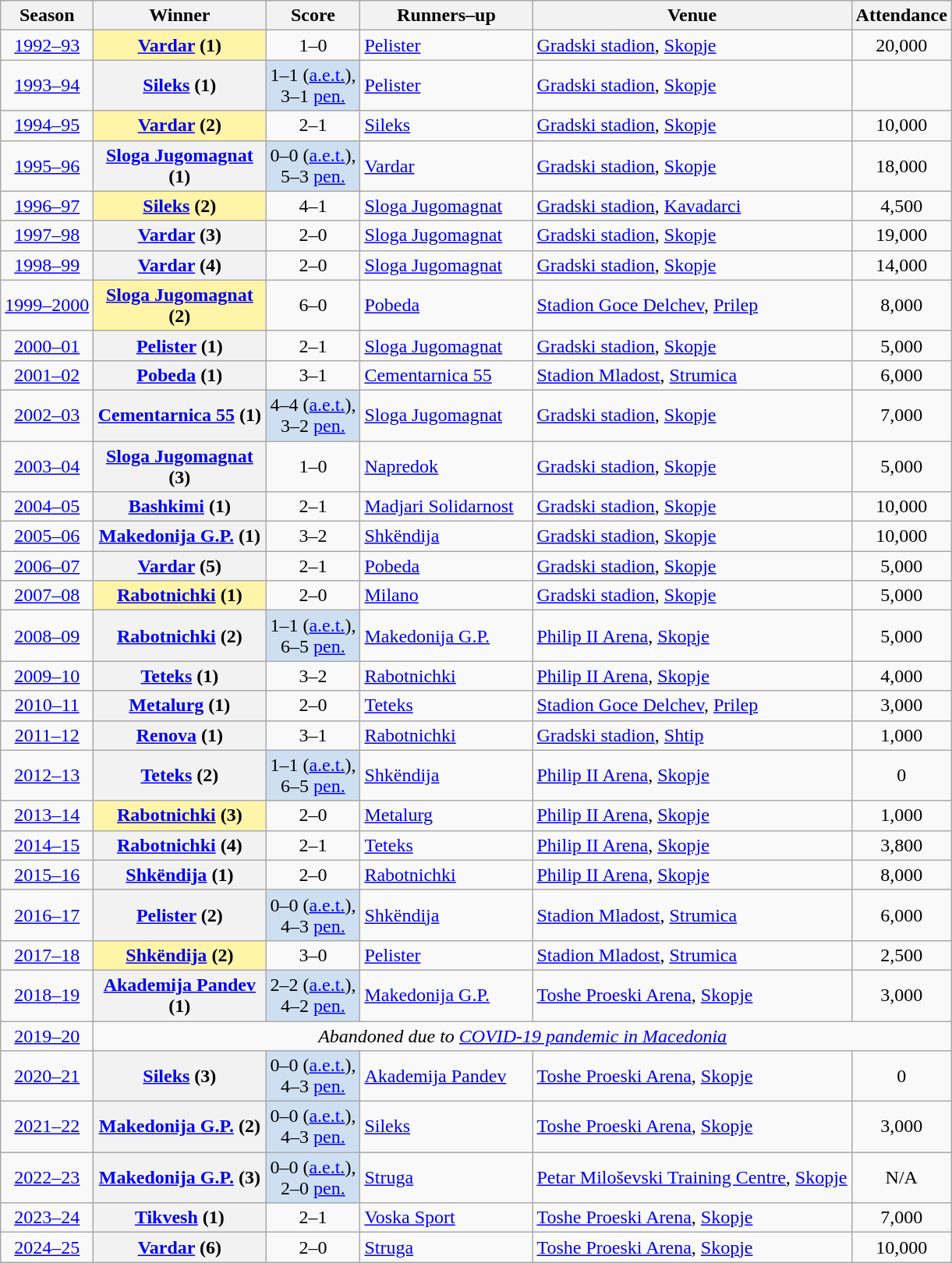<table class="sortable wikitable plainrowheaders">
<tr>
<th scope="col">Season</th>
<th scope="col" width="140">Winner</th>
<th scope="col">Score</th>
<th scope="col" width="140">Runners–up</th>
<th scope="col">Venue</th>
<th scope="col">Attendance</th>
</tr>
<tr>
<td align=center><a href='#'>1992–93</a></td>
<th scope=row style="background-color:#fff4a7"><a href='#'>Vardar</a>  (1)</th>
<td align=center>1–0</td>
<td><a href='#'>Pelister</a></td>
<td><a href='#'>Gradski stadion</a>, <a href='#'>Skopje</a></td>
<td align=center>20,000</td>
</tr>
<tr>
<td align=center><a href='#'>1993–94</a></td>
<th scope=row><a href='#'>Sileks</a> (1)</th>
<td align=center style="background-color:#cedff2">1–1 (<a href='#'>a.e.t.</a>), <br> 3–1 <a href='#'>pen.</a></td>
<td><a href='#'>Pelister</a></td>
<td><a href='#'>Gradski stadion</a>, <a href='#'>Skopje</a></td>
<td align=center></td>
</tr>
<tr>
<td align=center><a href='#'>1994–95</a></td>
<th scope=row style="background-color:#fff4a7"><a href='#'>Vardar</a>  (2)</th>
<td align=center>2–1</td>
<td><a href='#'>Sileks</a></td>
<td><a href='#'>Gradski stadion</a>, <a href='#'>Skopje</a></td>
<td align=center>10,000</td>
</tr>
<tr>
<td align=center><a href='#'>1995–96</a></td>
<th scope=row><a href='#'>Sloga Jugomagnat</a> (1)</th>
<td align=center style="background-color:#cedff2">0–0 (<a href='#'>a.e.t.</a>), <br> 5–3 <a href='#'>pen.</a></td>
<td><a href='#'>Vardar</a></td>
<td><a href='#'>Gradski stadion</a>, <a href='#'>Skopje</a></td>
<td align=center>18,000</td>
</tr>
<tr>
<td align=center><a href='#'>1996–97</a></td>
<th scope=row style="background-color:#fff4a7"><a href='#'>Sileks</a>  (2)</th>
<td align=center>4–1</td>
<td><a href='#'>Sloga Jugomagnat</a></td>
<td><a href='#'>Gradski stadion</a>, <a href='#'>Kavadarci</a></td>
<td align=center>4,500</td>
</tr>
<tr>
<td align=center><a href='#'>1997–98</a></td>
<th scope=row><a href='#'>Vardar</a> (3)</th>
<td align=center>2–0</td>
<td><a href='#'>Sloga Jugomagnat</a></td>
<td><a href='#'>Gradski stadion</a>, <a href='#'>Skopje</a></td>
<td align=center>19,000</td>
</tr>
<tr>
<td align=center><a href='#'>1998–99</a></td>
<th scope=row><a href='#'>Vardar</a> (4)</th>
<td align=center>2–0</td>
<td><a href='#'>Sloga Jugomagnat</a></td>
<td><a href='#'>Gradski stadion</a>, <a href='#'>Skopje</a></td>
<td align=center>14,000</td>
</tr>
<tr>
<td align=center><a href='#'>1999–2000</a></td>
<th scope=row style="background-color:#fff4a7"><a href='#'>Sloga Jugomagnat</a>  (2)</th>
<td align=center>6–0</td>
<td><a href='#'>Pobeda</a></td>
<td><a href='#'>Stadion Goce Delchev</a>, <a href='#'>Prilep</a></td>
<td align=center>8,000</td>
</tr>
<tr>
<td align=center><a href='#'>2000–01</a></td>
<th scope=row><a href='#'>Pelister</a> (1)</th>
<td align=center>2–1</td>
<td><a href='#'>Sloga Jugomagnat</a></td>
<td><a href='#'>Gradski stadion</a>, <a href='#'>Skopje</a></td>
<td align=center>5,000</td>
</tr>
<tr>
<td align=center><a href='#'>2001–02</a></td>
<th scope=row><a href='#'>Pobeda</a> (1)</th>
<td align=center>3–1</td>
<td><a href='#'>Cementarnica 55</a></td>
<td><a href='#'>Stadion Mladost</a>, <a href='#'>Strumica</a></td>
<td align=center>6,000</td>
</tr>
<tr>
<td align=center><a href='#'>2002–03</a></td>
<th scope=row><a href='#'>Cementarnica 55</a> (1)</th>
<td align=center style="background-color:#cedff2">4–4 (<a href='#'>a.e.t.</a>), <br> 3–2 <a href='#'>pen.</a></td>
<td><a href='#'>Sloga Jugomagnat</a></td>
<td><a href='#'>Gradski stadion</a>, <a href='#'>Skopje</a></td>
<td align=center>7,000</td>
</tr>
<tr>
<td align=center><a href='#'>2003–04</a></td>
<th scope=row><a href='#'>Sloga Jugomagnat</a> (3)</th>
<td align=center>1–0</td>
<td><a href='#'>Napredok</a></td>
<td><a href='#'>Gradski stadion</a>, <a href='#'>Skopje</a></td>
<td align=center>5,000</td>
</tr>
<tr>
<td align=center><a href='#'>2004–05</a></td>
<th scope=row><a href='#'>Bashkimi</a> (1)</th>
<td align=center>2–1</td>
<td><a href='#'>Madjari Solidarnost</a></td>
<td><a href='#'>Gradski stadion</a>, <a href='#'>Skopje</a></td>
<td align=center>10,000</td>
</tr>
<tr>
<td align=center><a href='#'>2005–06</a></td>
<th scope=row><a href='#'>Makedonija G.P.</a> (1)</th>
<td align=center>3–2</td>
<td><a href='#'>Shkëndija</a></td>
<td><a href='#'>Gradski stadion</a>, <a href='#'>Skopje</a></td>
<td align=center>10,000</td>
</tr>
<tr>
<td align=center><a href='#'>2006–07</a></td>
<th scope=row><a href='#'>Vardar</a> (5)</th>
<td align=center>2–1</td>
<td><a href='#'>Pobeda</a></td>
<td><a href='#'>Gradski stadion</a>, <a href='#'>Skopje</a></td>
<td align=center>5,000</td>
</tr>
<tr>
<td align=center><a href='#'>2007–08</a></td>
<th scope=row style="background-color:#fff4a7"><a href='#'>Rabotnichki</a>  (1)</th>
<td align=center>2–0</td>
<td><a href='#'>Milano</a></td>
<td><a href='#'>Gradski stadion</a>, <a href='#'>Skopje</a></td>
<td align=center>5,000</td>
</tr>
<tr>
<td align=center><a href='#'>2008–09</a></td>
<th scope=row><a href='#'>Rabotnichki</a> (2)</th>
<td align=center style="background-color:#cedff2">1–1 (<a href='#'>a.e.t.</a>), <br> 6–5 <a href='#'>pen.</a></td>
<td><a href='#'>Makedonija G.P.</a></td>
<td><a href='#'>Philip II Arena</a>, <a href='#'>Skopje</a></td>
<td align=center>5,000</td>
</tr>
<tr>
<td align=center><a href='#'>2009–10</a></td>
<th scope=row><a href='#'>Teteks</a> (1)</th>
<td align=center>3–2</td>
<td><a href='#'>Rabotnichki</a></td>
<td><a href='#'>Philip II Arena</a>, <a href='#'>Skopje</a></td>
<td align=center>4,000</td>
</tr>
<tr>
<td align=center><a href='#'>2010–11</a></td>
<th scope=row><a href='#'>Metalurg</a> (1)</th>
<td align=center>2–0</td>
<td><a href='#'>Teteks</a></td>
<td><a href='#'>Stadion Goce Delchev</a>, <a href='#'>Prilep</a></td>
<td align=center>3,000</td>
</tr>
<tr>
<td align=center><a href='#'>2011–12</a></td>
<th scope=row><a href='#'>Renova</a> (1)</th>
<td align=center>3–1</td>
<td><a href='#'>Rabotnichki</a></td>
<td><a href='#'>Gradski stadion</a>, <a href='#'>Shtip</a></td>
<td align=center>1,000</td>
</tr>
<tr>
<td align=center><a href='#'>2012–13</a></td>
<th scope=row><a href='#'>Teteks</a> (2)</th>
<td align=center style="background-color:#cedff2">1–1 (<a href='#'>a.e.t.</a>), <br> 6–5 <a href='#'>pen.</a></td>
<td><a href='#'>Shkëndija</a></td>
<td><a href='#'>Philip II Arena</a>, <a href='#'>Skopje</a></td>
<td align=center>0</td>
</tr>
<tr>
<td align=center><a href='#'>2013–14</a></td>
<th scope=row style="background-color:#fff4a7"><a href='#'>Rabotnichki</a>  (3)</th>
<td align=center>2–0</td>
<td><a href='#'>Metalurg</a></td>
<td><a href='#'>Philip II Arena</a>, <a href='#'>Skopje</a></td>
<td align=center>1,000</td>
</tr>
<tr>
<td align=center><a href='#'>2014–15</a></td>
<th scope=row><a href='#'>Rabotnichki</a> (4)</th>
<td align=center>2–1</td>
<td><a href='#'>Teteks</a></td>
<td><a href='#'>Philip II Arena</a>, <a href='#'>Skopje</a></td>
<td align=center>3,800</td>
</tr>
<tr>
<td align=center><a href='#'>2015–16</a></td>
<th scope=row><a href='#'>Shkëndija</a> (1)</th>
<td align=center>2–0</td>
<td><a href='#'>Rabotnichki</a></td>
<td><a href='#'>Philip II Arena</a>, <a href='#'>Skopje</a></td>
<td align=center>8,000</td>
</tr>
<tr>
<td align=center><a href='#'>2016–17</a></td>
<th scope=row><a href='#'>Pelister</a> (2)</th>
<td align=center style="background-color:#cedff2">0–0 (<a href='#'>a.e.t.</a>), <br> 4–3 <a href='#'>pen.</a></td>
<td><a href='#'>Shkëndija</a></td>
<td><a href='#'>Stadion Mladost</a>, <a href='#'>Strumica</a></td>
<td align=center>6,000</td>
</tr>
<tr>
<td align=center><a href='#'>2017–18</a></td>
<th scope=row style="background-color:#fff4a7"><a href='#'>Shkëndija</a>  (2)</th>
<td align=center>3–0</td>
<td><a href='#'>Pelister</a></td>
<td><a href='#'>Stadion Mladost</a>, <a href='#'>Strumica</a></td>
<td align=center>2,500</td>
</tr>
<tr>
<td align=center><a href='#'>2018–19</a></td>
<th scope=row><a href='#'>Akademija Pandev</a> (1)</th>
<td align=center style="background-color:#cedff2">2–2 (<a href='#'>a.e.t.</a>), <br> 4–2 <a href='#'>pen.</a></td>
<td><a href='#'>Makedonija G.P.</a></td>
<td><a href='#'>Toshe Proeski Arena</a>, <a href='#'>Skopje</a></td>
<td align=center>3,000</td>
</tr>
<tr>
<td align=center><a href='#'>2019–20</a></td>
<td align=center colspan=5><em>Abandoned due to <a href='#'>COVID-19 pandemic in  Macedonia</a></em></td>
</tr>
<tr>
<td align=center><a href='#'>2020–21</a></td>
<th scope=row><a href='#'>Sileks</a> (3)</th>
<td align=center style="background-color:#cedff2">0–0 (<a href='#'>a.e.t.</a>), <br> 4–3 <a href='#'>pen.</a></td>
<td><a href='#'>Akademija Pandev</a></td>
<td><a href='#'>Toshe Proeski Arena</a>, <a href='#'>Skopje</a></td>
<td align=center>0</td>
</tr>
<tr>
<td align=center><a href='#'>2021–22</a></td>
<th scope=row><a href='#'>Makedonija G.P.</a> (2)</th>
<td align=center style="background-color:#cedff2">0–0 (<a href='#'>a.e.t.</a>), <br> 4–3 <a href='#'>pen.</a></td>
<td><a href='#'>Sileks</a></td>
<td><a href='#'>Toshe Proeski Arena</a>, <a href='#'>Skopje</a></td>
<td align=center>3,000</td>
</tr>
<tr>
<td align=center><a href='#'>2022–23</a></td>
<th scope=row><a href='#'>Makedonija G.P.</a> (3)</th>
<td align=center style="background-color:#cedff2">0–0 (<a href='#'>a.e.t.</a>), <br> 2–0 <a href='#'>pen.</a></td>
<td><a href='#'>Struga</a></td>
<td><a href='#'>Petar Miloševski Training Centre</a>, <a href='#'>Skopje</a></td>
<td align=center>N/A</td>
</tr>
<tr>
<td align=center><a href='#'>2023–24</a></td>
<th scope=row><a href='#'>Tikvesh</a> (1)</th>
<td align=center>2–1</td>
<td><a href='#'>Voska Sport</a></td>
<td><a href='#'>Toshe Proeski Arena</a>, <a href='#'>Skopje</a></td>
<td align=center>7,000</td>
</tr>
<tr>
<td align=center><a href='#'>2024–25</a></td>
<th scope=row><a href='#'>Vardar</a> (6)</th>
<td align=center>2–0</td>
<td><a href='#'>Struga</a></td>
<td><a href='#'>Toshe Proeski Arena</a>, <a href='#'>Skopje</a></td>
<td align=center>10,000</td>
</tr>
</table>
